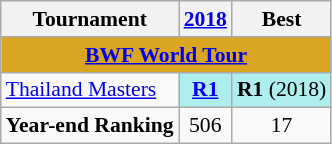<table class="wikitable" style="font-size: 90%; text-align:center">
<tr>
<th>Tournament</th>
<th><a href='#'>2018</a></th>
<th>Best</th>
</tr>
<tr bgcolor=DAA520>
<td colspan="3" align=center><strong><a href='#'>BWF World Tour</a></strong></td>
</tr>
<tr>
<td align=left><a href='#'>Thailand Masters</a></td>
<td bgcolor=AFEEEE><a href='#'><strong>R1</strong></a></td>
<td bgcolor=AFEEEE><strong>R1</strong> (2018)</td>
</tr>
<tr>
<td align=left><strong>Year-end Ranking</strong></td>
<td align=center>506</td>
<td align=center>17</td>
</tr>
</table>
